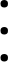<table>
<tr>
<td><br><ul><li></li><li></li><li></li></ul></td>
</tr>
</table>
